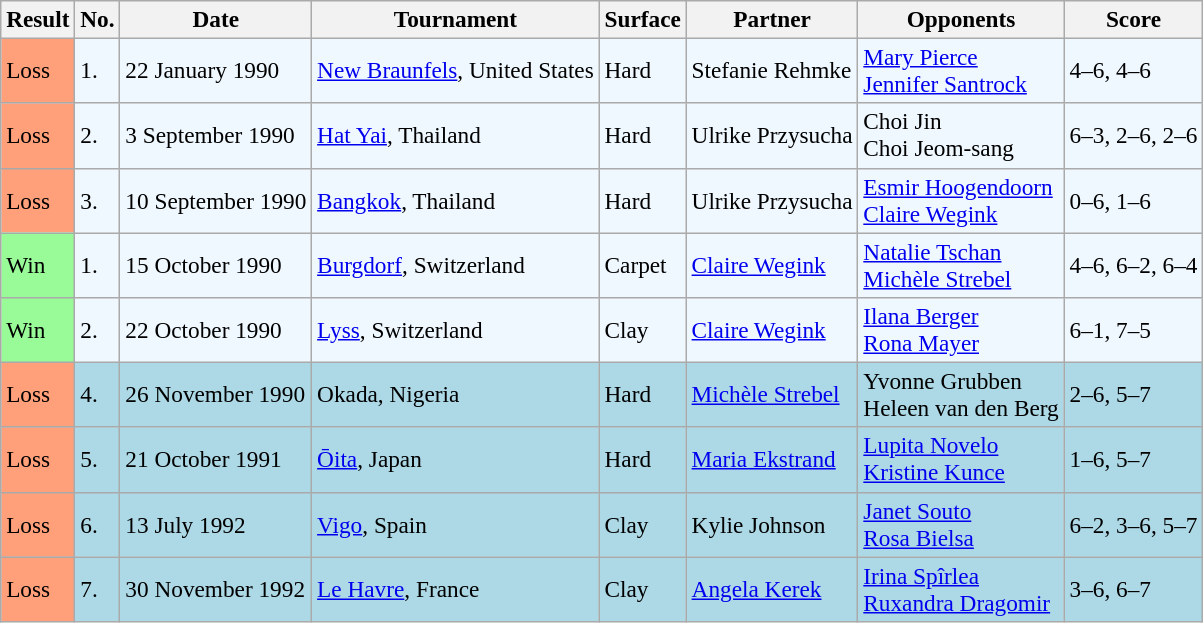<table class="sortable wikitable" style=font-size:97%>
<tr>
<th>Result</th>
<th>No.</th>
<th>Date</th>
<th>Tournament</th>
<th>Surface</th>
<th>Partner</th>
<th>Opponents</th>
<th>Score</th>
</tr>
<tr style="background:#f0f8ff;">
<td style="background:#ffa07a;">Loss</td>
<td>1.</td>
<td>22 January 1990</td>
<td><a href='#'>New Braunfels</a>, United States</td>
<td>Hard</td>
<td> Stefanie Rehmke</td>
<td> <a href='#'>Mary Pierce</a> <br>  <a href='#'>Jennifer Santrock</a></td>
<td>4–6, 4–6</td>
</tr>
<tr style="background:#f0f8ff;">
<td style="background:#ffa07a;">Loss</td>
<td>2.</td>
<td>3 September 1990</td>
<td><a href='#'>Hat Yai</a>, Thailand</td>
<td>Hard</td>
<td> Ulrike Przysucha</td>
<td> Choi Jin <br>  Choi Jeom-sang</td>
<td>6–3, 2–6, 2–6</td>
</tr>
<tr style="background:#f0f8ff;">
<td style="background:#ffa07a;">Loss</td>
<td>3.</td>
<td>10 September 1990</td>
<td><a href='#'>Bangkok</a>, Thailand</td>
<td>Hard</td>
<td> Ulrike Przysucha</td>
<td> <a href='#'>Esmir Hoogendoorn</a> <br>  <a href='#'>Claire Wegink</a></td>
<td>0–6, 1–6</td>
</tr>
<tr style="background:#f0f8ff;">
<td style="background:#98fb98;">Win</td>
<td>1.</td>
<td>15 October 1990</td>
<td><a href='#'>Burgdorf</a>, Switzerland</td>
<td>Carpet</td>
<td> <a href='#'>Claire Wegink</a></td>
<td> <a href='#'>Natalie Tschan</a> <br>  <a href='#'>Michèle Strebel</a></td>
<td>4–6, 6–2, 6–4</td>
</tr>
<tr style="background:#f0f8ff;">
<td style="background:#98fb98;">Win</td>
<td>2.</td>
<td>22 October 1990</td>
<td><a href='#'>Lyss</a>, Switzerland</td>
<td>Clay</td>
<td> <a href='#'>Claire Wegink</a></td>
<td> <a href='#'>Ilana Berger</a> <br>  <a href='#'>Rona Mayer</a></td>
<td>6–1, 7–5</td>
</tr>
<tr style="background:lightblue;">
<td style="background:#ffa07a;">Loss</td>
<td>4.</td>
<td>26 November 1990</td>
<td>Okada, Nigeria</td>
<td>Hard</td>
<td> <a href='#'>Michèle Strebel</a></td>
<td> Yvonne Grubben <br>  Heleen van den Berg</td>
<td>2–6, 5–7</td>
</tr>
<tr style="background:lightblue;">
<td style="background:#ffa07a;">Loss</td>
<td>5.</td>
<td>21 October 1991</td>
<td><a href='#'>Ōita</a>, Japan</td>
<td>Hard</td>
<td> <a href='#'>Maria Ekstrand</a></td>
<td> <a href='#'>Lupita Novelo</a> <br>  <a href='#'>Kristine Kunce</a></td>
<td>1–6, 5–7</td>
</tr>
<tr style="background:lightblue;">
<td style="background:#ffa07a;">Loss</td>
<td>6.</td>
<td>13 July 1992</td>
<td><a href='#'>Vigo</a>, Spain</td>
<td>Clay</td>
<td> Kylie Johnson</td>
<td> <a href='#'>Janet Souto</a> <br>  <a href='#'>Rosa Bielsa</a></td>
<td>6–2, 3–6, 5–7</td>
</tr>
<tr bgcolor="lightblue">
<td style="background:#ffa07a;">Loss</td>
<td>7.</td>
<td>30 November 1992</td>
<td><a href='#'>Le Havre</a>, France</td>
<td>Clay</td>
<td> <a href='#'>Angela Kerek</a></td>
<td> <a href='#'>Irina Spîrlea</a> <br> <a href='#'>Ruxandra Dragomir</a></td>
<td>3–6, 6–7</td>
</tr>
</table>
